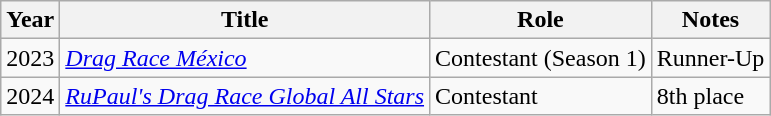<table class="wikitable">
<tr>
<th>Year</th>
<th>Title</th>
<th>Role</th>
<th>Notes</th>
</tr>
<tr>
<td>2023</td>
<td><em><a href='#'>Drag Race México</a></em></td>
<td>Contestant (Season 1)</td>
<td>Runner-Up</td>
</tr>
<tr>
<td>2024</td>
<td><em><a href='#'>RuPaul's Drag Race Global All Stars</a></em></td>
<td>Contestant</td>
<td>8th place</td>
</tr>
</table>
